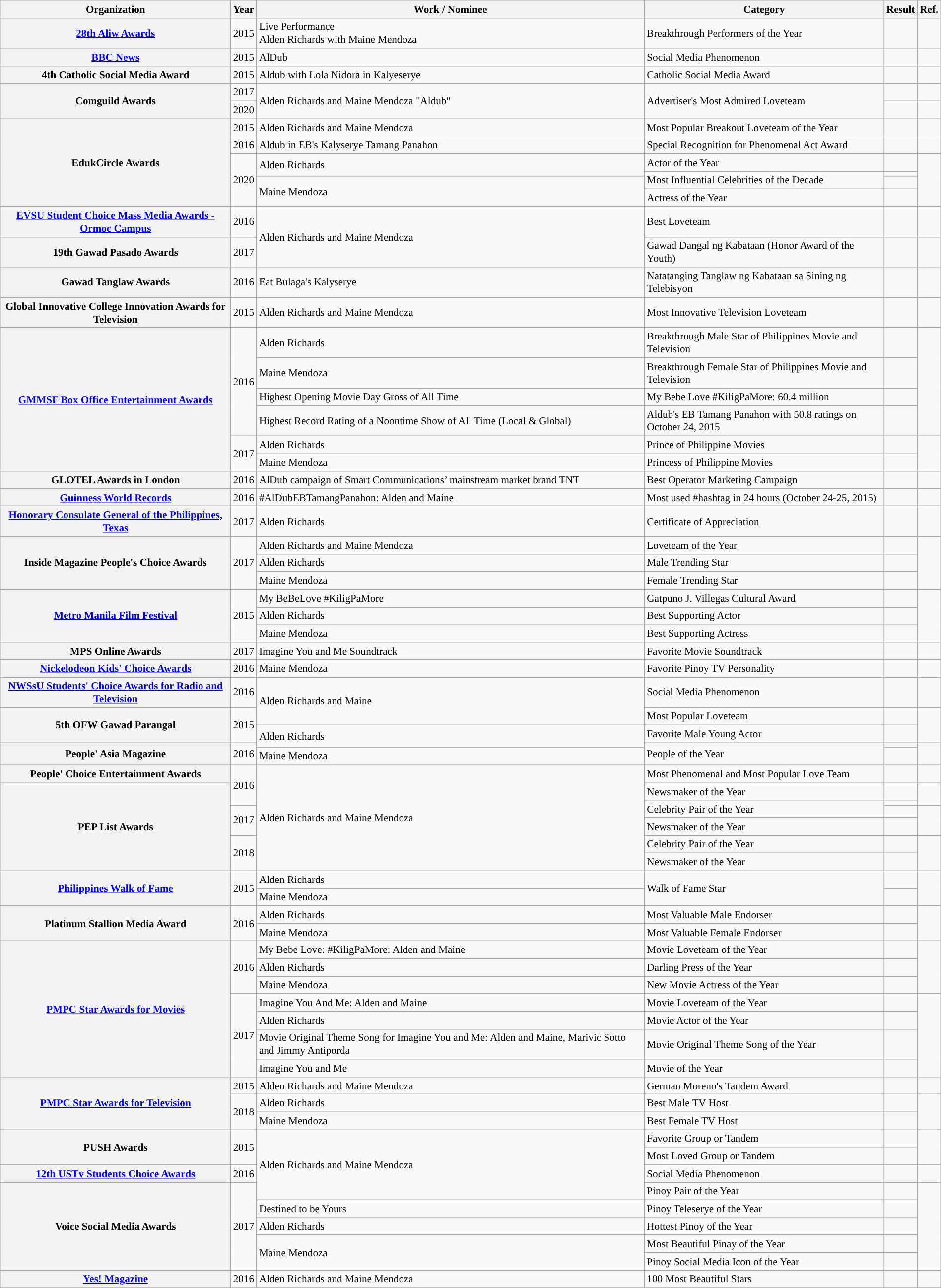<table class="wikitable sortable plainrowheaders" style="font-size:88%; width:100%;">
<tr>
<th>Organization</th>
<th>Year</th>
<th>Work / Nominee</th>
<th>Category</th>
<th>Result</th>
<th scope="col" width="2%">Ref.</th>
</tr>
<tr>
<th scope="rowgroup"><a href='#'>28th Aliw Awards</a></th>
<td>2015</td>
<td>Live Performance<br>Alden Richards with Maine Mendoza</td>
<td>Breakthrough Performers of the Year</td>
<td></td>
<td></td>
</tr>
<tr>
<th scope="rowgroup"><a href='#'>BBC News</a></th>
<td>2015</td>
<td>AlDub</td>
<td>Social Media Phenomenon</td>
<td></td>
<td></td>
</tr>
<tr>
<th scope="rowgroup">4th Catholic Social Media Award</th>
<td>2015</td>
<td>Aldub with Lola Nidora in Kalyeserye</td>
<td>Catholic Social Media Award</td>
<td></td>
<td></td>
</tr>
<tr>
<th scope="rowgroup" rowspan="2">Comguild Awards</th>
<td>2017</td>
<td rowspan="2">Alden Richards and Maine Mendoza "Aldub"</td>
<td rowspan="2">Advertiser's Most Admired Loveteam</td>
<td></td>
<td></td>
</tr>
<tr>
<td>2020</td>
<td></td>
<td></td>
</tr>
<tr>
<th scope="rowgroup" rowspan="6">EdukCircle Awards</th>
<td>2015</td>
<td>Alden Richards and Maine Mendoza</td>
<td>Most Popular Breakout Loveteam of the Year</td>
<td></td>
<td></td>
</tr>
<tr>
<td>2016</td>
<td>Aldub in EB's Kalyserye Tamang Panahon</td>
<td>Special Recognition for Phenomenal Act Award</td>
<td></td>
<td></td>
</tr>
<tr>
<td rowspan="4">2020</td>
<td rowspan="2">Alden Richards</td>
<td>Actor of the Year</td>
<td></td>
<td rowspan="4"></td>
</tr>
<tr>
<td rowspan="2">Most Influential Celebrities of the Decade</td>
<td></td>
</tr>
<tr>
<td rowspan="2">Maine Mendoza</td>
<td></td>
</tr>
<tr>
<td>Actress of the Year</td>
<td></td>
</tr>
<tr>
<th scope="rowgroup"><a href='#'>EVSU Student Choice Mass Media Awards - Ormoc Campus</a></th>
<td>2016</td>
<td rowspan="2">Alden Richards and Maine Mendoza</td>
<td>Best Loveteam</td>
<td></td>
<td></td>
</tr>
<tr>
<th scope="rowgroup">19th Gawad Pasado Awards</th>
<td>2017</td>
<td>Gawad Dangal ng Kabataan (Honor Award of the Youth)</td>
<td></td>
<td></td>
</tr>
<tr>
<th scope="rowgroup">Gawad Tanglaw Awards</th>
<td>2016</td>
<td>Eat Bulaga's Kalyserye</td>
<td>Natatanging Tanglaw ng Kabataan sa Sining ng Telebisyon</td>
<td></td>
<td></td>
</tr>
<tr>
<th scope="rowgroup">Global Innovative College Innovation Awards for Television</th>
<td>2015</td>
<td>Alden Richards and Maine Mendoza</td>
<td>Most Innovative Television Loveteam</td>
<td></td>
<td></td>
</tr>
<tr>
<th scope="rowgroup" rowspan="6"><a href='#'>GMMSF Box Office Entertainment Awards</a></th>
<td rowspan="4">2016</td>
<td>Alden Richards</td>
<td>Breakthrough Male Star of Philippines Movie and Television</td>
<td></td>
<td rowspan="4"></td>
</tr>
<tr>
<td>Maine Mendoza</td>
<td>Breakthrough Female Star of Philippines Movie and Television</td>
<td></td>
</tr>
<tr>
<td>Highest Opening Movie Day Gross of All Time</td>
<td>My Bebe Love #KiligPaMore: 60.4 million</td>
<td></td>
</tr>
<tr>
<td>Highest Record Rating of a Noontime Show of All Time (Local & Global)</td>
<td>Aldub's EB Tamang Panahon with 50.8 ratings on October 24, 2015</td>
<td></td>
</tr>
<tr>
<td rowspan="2">2017</td>
<td>Alden Richards</td>
<td>Prince of Philippine Movies</td>
<td></td>
<td rowspan="2"></td>
</tr>
<tr>
<td>Maine Mendoza</td>
<td>Princess of Philippine Movies</td>
<td></td>
</tr>
<tr>
<th scope="rowgroup">GLOTEL Awards in London</th>
<td>2016</td>
<td>AlDub campaign of Smart Communications’ mainstream market brand TNT</td>
<td>Best Operator Marketing Campaign</td>
<td></td>
<td></td>
</tr>
<tr>
<th scope="rowgroup"><a href='#'>Guinness World Records</a></th>
<td>2016</td>
<td>#AlDubEBTamangPanahon: Alden and Maine</td>
<td>Most used #hashtag in 24 hours (October 24-25, 2015)</td>
<td></td>
<td></td>
</tr>
<tr>
<th scope="rowgroup"><a href='#'>Honorary Consulate General of the Philippines, Texas</a></th>
<td>2017</td>
<td>Alden Richards</td>
<td>Certificate of Appreciation</td>
<td></td>
<td></td>
</tr>
<tr>
<th scope="rowgroup" rowspan="3">Inside Magazine People's Choice Awards</th>
<td rowspan="3">2017</td>
<td>Alden Richards and Maine Mendoza</td>
<td>Loveteam of the Year</td>
<td></td>
<td rowspan="3"></td>
</tr>
<tr>
<td>Alden Richards</td>
<td>Male Trending Star</td>
<td></td>
</tr>
<tr>
<td>Maine Mendoza</td>
<td>Female Trending Star</td>
<td></td>
</tr>
<tr>
<th scope="rowgroup" rowspan="3"><a href='#'>Metro Manila Film Festival</a></th>
<td rowspan="3">2015</td>
<td>My BeBeLove #KiligPaMore</td>
<td>Gatpuno J. Villegas Cultural Award</td>
<td></td>
<td rowspan="3"></td>
</tr>
<tr>
<td>Alden Richards</td>
<td>Best Supporting Actor</td>
<td></td>
</tr>
<tr>
<td>Maine Mendoza</td>
<td>Best Supporting Actress</td>
<td></td>
</tr>
<tr>
<th scope="rowgroup">MPS Online Awards</th>
<td>2017</td>
<td>Imagine You and Me Soundtrack</td>
<td>Favorite Movie Soundtrack</td>
<td></td>
<td></td>
</tr>
<tr>
<th scope="rowgroup"><a href='#'>Nickelodeon Kids' Choice Awards</a></th>
<td>2016</td>
<td>Maine Mendoza</td>
<td>Favorite Pinoy TV Personality</td>
<td></td>
<td></td>
</tr>
<tr>
<th scope="rowgroup"><a href='#'>NWSsU Students' Choice Awards for Radio and Television</a></th>
<td>2016</td>
<td rowspan="2">Alden Richards and Maine</td>
<td>Social Media Phenomenon</td>
<td></td>
<td></td>
</tr>
<tr>
<th scope="rowgroup" rowspan="2">5th OFW Gawad Parangal</th>
<td rowspan="2">2015</td>
<td>Most Popular Loveteam</td>
<td></td>
<td rowspan="2"></td>
</tr>
<tr>
<td rowspan="2">Alden Richards</td>
<td>Favorite Male Young Actor</td>
<td></td>
</tr>
<tr>
<th scope="rowgroup" rowspan='2"'>People' Asia Magazine</th>
<td rowspan="2">2016</td>
<td rowspan="2">People of the Year</td>
<td></td>
<td rowspan="2"></td>
</tr>
<tr>
<td>Maine Mendoza</td>
<td></td>
</tr>
<tr>
<th scope="rowgroup">People' Choice Entertainment Awards</th>
<td rowspan="3">2016</td>
<td rowspan="7">Alden Richards and Maine Mendoza</td>
<td>Most Phenomenal and Most Popular Love Team</td>
<td></td>
<td></td>
</tr>
<tr>
<th scope="rowgroup" rowspan="6">PEP List Awards</th>
<td>Newsmaker of the Year</td>
<td></td>
<td rowspan="2"></td>
</tr>
<tr>
<td rowspan="2">Celebrity Pair of the Year</td>
<td></td>
</tr>
<tr>
<td rowspan="2">2017</td>
<td></td>
<td rowspan="2"></td>
</tr>
<tr>
<td>Newsmaker of the Year</td>
<td></td>
</tr>
<tr>
<td rowspan="2">2018</td>
<td>Celebrity Pair of the Year</td>
<td></td>
<td rowspan="2"></td>
</tr>
<tr>
<td>Newsmaker of the Year</td>
<td></td>
</tr>
<tr>
<th scope="rowgroup" rowspan="2"><a href='#'>Philippines Walk of Fame</a></th>
<td rowspan="2">2015</td>
<td>Alden Richards</td>
<td rowspan="2">Walk of Fame Star</td>
<td></td>
<td rowspan="2"></td>
</tr>
<tr>
<td>Maine Mendoza</td>
<td></td>
</tr>
<tr>
<th scope="rowgroup" rowspan="2">Platinum Stallion Media Award</th>
<td rowspan="2">2016</td>
<td>Alden Richards</td>
<td>Most Valuable Male Endorser</td>
<td></td>
<td rowspan="2"></td>
</tr>
<tr>
<td>Maine Mendoza</td>
<td>Most Valuable Female Endorser</td>
<td></td>
</tr>
<tr>
<th scope="rowgroup" rowspan="7"><a href='#'>PMPC Star Awards for Movies</a></th>
<td rowspan="3">2016</td>
<td>My Bebe Love: #KiligPaMore: Alden and Maine</td>
<td>Movie Loveteam of the Year</td>
<td></td>
<td rowspan="3"></td>
</tr>
<tr>
<td>Alden Richards</td>
<td>Darling Press of the Year</td>
<td></td>
</tr>
<tr>
<td>Maine Mendoza</td>
<td>New Movie Actress of the Year</td>
<td></td>
</tr>
<tr>
<td rowspan="4">2017</td>
<td>Imagine You And Me: Alden and Maine</td>
<td>Movie Loveteam of the Year</td>
<td></td>
<td rowspan="4"></td>
</tr>
<tr>
<td>Alden Richards</td>
<td>Movie Actor of the Year</td>
<td></td>
</tr>
<tr>
<td>Movie Original Theme Song for Imagine You and Me: Alden and Maine, Marivic Sotto and Jimmy Antiporda</td>
<td>Movie Original Theme Song of the Year</td>
<td></td>
</tr>
<tr>
<td>Imagine You and Me</td>
<td>Movie of the Year</td>
<td></td>
</tr>
<tr>
<th scope="rowgroup" rowspan="3"><a href='#'>PMPC Star Awards for Television</a></th>
<td>2015</td>
<td>Alden Richards and Maine Mendoza</td>
<td>German Moreno's Tandem Award</td>
<td></td>
<td></td>
</tr>
<tr>
<td rowspan="2">2018</td>
<td>Alden Richards</td>
<td>Best Male TV Host</td>
<td></td>
<td rowspan="2"></td>
</tr>
<tr>
<td>Maine Mendoza</td>
<td>Best Female TV Host</td>
<td></td>
</tr>
<tr>
<th scope="rowgroup" rowspan="2">PUSH Awards</th>
<td rowspan="2">2015</td>
<td rowspan="4">Alden Richards and Maine Mendoza</td>
<td>Favorite Group or Tandem</td>
<td></td>
<td rowspan="2"></td>
</tr>
<tr>
<td>Most Loved Group or Tandem</td>
<td></td>
</tr>
<tr>
<th scope="rowgroup"><a href='#'>12th USTv Students Choice Awards</a></th>
<td>2016</td>
<td>Social Media Phenomenon</td>
<td></td>
<td></td>
</tr>
<tr>
<th scope="rowgroup" rowspan="5">Voice Social Media Awards</th>
<td rowspan="5">2017</td>
<td>Pinoy Pair of the Year</td>
<td></td>
<td rowspan="5"></td>
</tr>
<tr>
<td>Destined to be Yours</td>
<td>Pinoy Teleserye of the Year</td>
<td></td>
</tr>
<tr>
<td>Alden Richards</td>
<td>Hottest Pinoy of the Year</td>
<td></td>
</tr>
<tr>
<td rowspan="2">Maine Mendoza</td>
<td>Most Beautiful Pinay of the Year</td>
<td></td>
</tr>
<tr>
<td>Pinoy Social Media Icon of the Year</td>
<td></td>
</tr>
<tr>
<th scope="rowgroup"><a href='#'>Yes! Magazine</a></th>
<td>2016</td>
<td>Alden Richards and Maine Mendoza</td>
<td>100 Most Beautiful Stars</td>
<td></td>
<td></td>
</tr>
<tr>
</tr>
</table>
